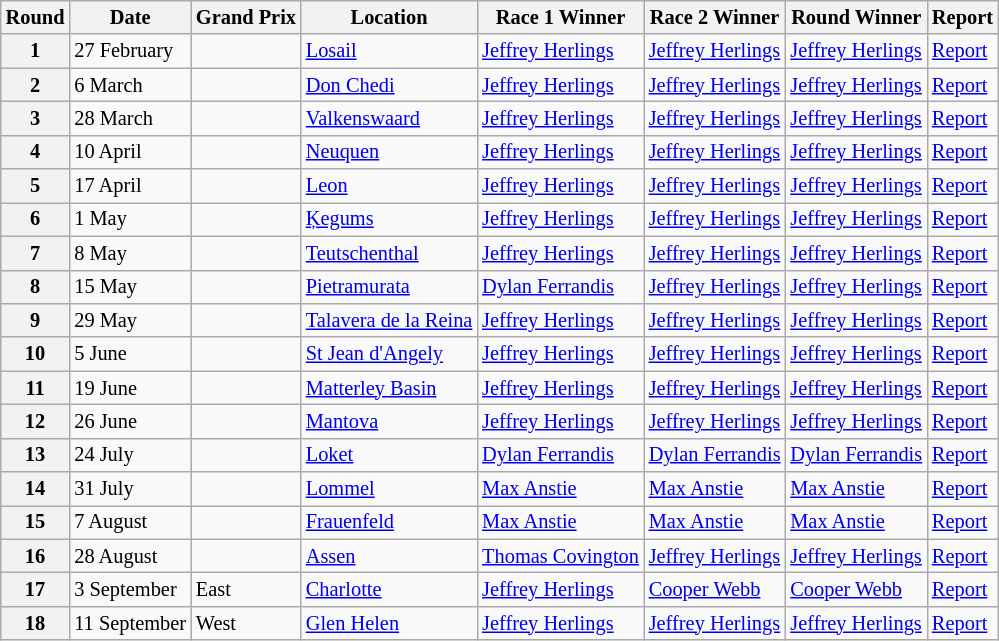<table class="wikitable" style="font-size: 85%;">
<tr>
<th>Round</th>
<th>Date</th>
<th>Grand Prix</th>
<th>Location</th>
<th>Race 1 Winner</th>
<th>Race 2 Winner</th>
<th>Round Winner</th>
<th>Report</th>
</tr>
<tr>
<th>1</th>
<td>27 February</td>
<td></td>
<td><a href='#'>Losail</a></td>
<td> <a href='#'>Jeffrey Herlings</a></td>
<td> <a href='#'>Jeffrey Herlings</a></td>
<td> <a href='#'>Jeffrey Herlings</a></td>
<td><a href='#'>Report</a></td>
</tr>
<tr>
<th>2</th>
<td>6 March</td>
<td></td>
<td><a href='#'>Don Chedi</a></td>
<td> <a href='#'>Jeffrey Herlings</a></td>
<td> <a href='#'>Jeffrey Herlings</a></td>
<td> <a href='#'>Jeffrey Herlings</a></td>
<td><a href='#'>Report</a></td>
</tr>
<tr>
<th>3</th>
<td>28 March</td>
<td></td>
<td><a href='#'>Valkenswaard</a></td>
<td> <a href='#'>Jeffrey Herlings</a></td>
<td> <a href='#'>Jeffrey Herlings</a></td>
<td> <a href='#'>Jeffrey Herlings</a></td>
<td><a href='#'>Report</a></td>
</tr>
<tr>
<th>4</th>
<td>10 April</td>
<td></td>
<td><a href='#'>Neuquen</a></td>
<td> <a href='#'>Jeffrey Herlings</a></td>
<td> <a href='#'>Jeffrey Herlings</a></td>
<td> <a href='#'>Jeffrey Herlings</a></td>
<td><a href='#'>Report</a></td>
</tr>
<tr>
<th>5</th>
<td>17 April</td>
<td></td>
<td><a href='#'>Leon</a></td>
<td> <a href='#'>Jeffrey Herlings</a></td>
<td> <a href='#'>Jeffrey Herlings</a></td>
<td> <a href='#'>Jeffrey Herlings</a></td>
<td><a href='#'>Report</a></td>
</tr>
<tr>
<th>6</th>
<td>1 May</td>
<td></td>
<td><a href='#'>Ķegums</a></td>
<td> <a href='#'>Jeffrey Herlings</a></td>
<td> <a href='#'>Jeffrey Herlings</a></td>
<td> <a href='#'>Jeffrey Herlings</a></td>
<td><a href='#'>Report</a></td>
</tr>
<tr>
<th>7</th>
<td>8 May</td>
<td></td>
<td><a href='#'>Teutschenthal</a></td>
<td> <a href='#'>Jeffrey Herlings</a></td>
<td> <a href='#'>Jeffrey Herlings</a></td>
<td> <a href='#'>Jeffrey Herlings</a></td>
<td><a href='#'>Report</a></td>
</tr>
<tr>
<th>8</th>
<td>15 May</td>
<td></td>
<td><a href='#'>Pietramurata</a></td>
<td> <a href='#'>Dylan Ferrandis</a></td>
<td> <a href='#'>Jeffrey Herlings</a></td>
<td> <a href='#'>Jeffrey Herlings</a></td>
<td><a href='#'>Report</a></td>
</tr>
<tr>
<th>9</th>
<td>29 May</td>
<td></td>
<td><a href='#'>Talavera de la Reina</a></td>
<td> <a href='#'>Jeffrey Herlings</a></td>
<td> <a href='#'>Jeffrey Herlings</a></td>
<td> <a href='#'>Jeffrey Herlings</a></td>
<td><a href='#'>Report</a></td>
</tr>
<tr>
<th>10</th>
<td>5 June</td>
<td></td>
<td><a href='#'>St Jean d'Angely</a></td>
<td> <a href='#'>Jeffrey Herlings</a></td>
<td> <a href='#'>Jeffrey Herlings</a></td>
<td> <a href='#'>Jeffrey Herlings</a></td>
<td><a href='#'>Report</a></td>
</tr>
<tr>
<th>11</th>
<td>19 June</td>
<td></td>
<td><a href='#'>Matterley Basin</a></td>
<td> <a href='#'>Jeffrey Herlings</a></td>
<td> <a href='#'>Jeffrey Herlings</a></td>
<td> <a href='#'>Jeffrey Herlings</a></td>
<td><a href='#'>Report</a></td>
</tr>
<tr>
<th>12</th>
<td>26 June</td>
<td></td>
<td><a href='#'>Mantova</a></td>
<td> <a href='#'>Jeffrey Herlings</a></td>
<td> <a href='#'>Jeffrey Herlings</a></td>
<td> <a href='#'>Jeffrey Herlings</a></td>
<td><a href='#'>Report</a></td>
</tr>
<tr>
<th>13</th>
<td>24 July</td>
<td></td>
<td><a href='#'>Loket</a></td>
<td> <a href='#'>Dylan Ferrandis</a></td>
<td> <a href='#'>Dylan Ferrandis</a></td>
<td> <a href='#'>Dylan Ferrandis</a></td>
<td><a href='#'>Report</a></td>
</tr>
<tr>
<th>14</th>
<td>31 July</td>
<td></td>
<td><a href='#'>Lommel</a></td>
<td> <a href='#'>Max Anstie</a></td>
<td> <a href='#'>Max Anstie</a></td>
<td> <a href='#'>Max Anstie</a></td>
<td><a href='#'>Report</a></td>
</tr>
<tr>
<th>15</th>
<td>7 August</td>
<td></td>
<td><a href='#'>Frauenfeld</a></td>
<td> <a href='#'>Max Anstie</a></td>
<td> <a href='#'>Max Anstie</a></td>
<td> <a href='#'>Max Anstie</a></td>
<td><a href='#'>Report</a></td>
</tr>
<tr>
<th>16</th>
<td>28 August</td>
<td></td>
<td><a href='#'>Assen</a></td>
<td> <a href='#'>Thomas Covington</a></td>
<td> <a href='#'>Jeffrey Herlings</a></td>
<td> <a href='#'>Jeffrey Herlings</a></td>
<td><a href='#'>Report</a></td>
</tr>
<tr>
<th>17</th>
<td>3 September</td>
<td> East</td>
<td><a href='#'>Charlotte</a></td>
<td> <a href='#'>Jeffrey Herlings</a></td>
<td> <a href='#'>Cooper Webb</a></td>
<td> <a href='#'>Cooper Webb</a></td>
<td><a href='#'>Report</a></td>
</tr>
<tr>
<th>18</th>
<td>11 September</td>
<td> West</td>
<td><a href='#'>Glen Helen</a></td>
<td> <a href='#'>Jeffrey Herlings</a></td>
<td> <a href='#'>Jeffrey Herlings</a></td>
<td> <a href='#'>Jeffrey Herlings</a></td>
<td><a href='#'>Report</a></td>
</tr>
</table>
